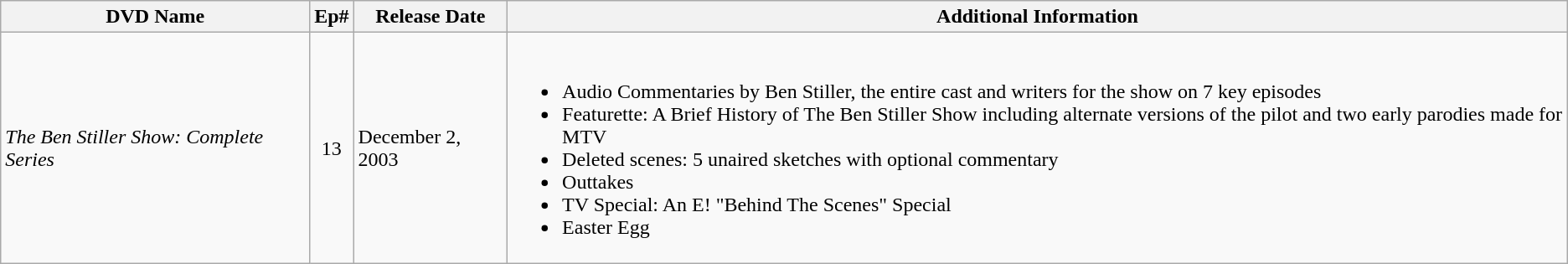<table class="wikitable">
<tr>
<th>DVD Name</th>
<th>Ep#</th>
<th>Release Date</th>
<th>Additional Information</th>
</tr>
<tr>
<td><em>The Ben Stiller Show: Complete Series</em></td>
<td style="text-align:center;">13</td>
<td>December 2, 2003</td>
<td><br><ul><li>Audio Commentaries by Ben Stiller, the entire cast and writers for the show on 7 key episodes</li><li>Featurette: A Brief History of The Ben Stiller Show including alternate versions of the pilot and two early parodies made for MTV</li><li>Deleted scenes: 5 unaired sketches with optional commentary</li><li>Outtakes</li><li>TV Special: An E! "Behind The Scenes" Special</li><li>Easter Egg</li></ul></td>
</tr>
</table>
